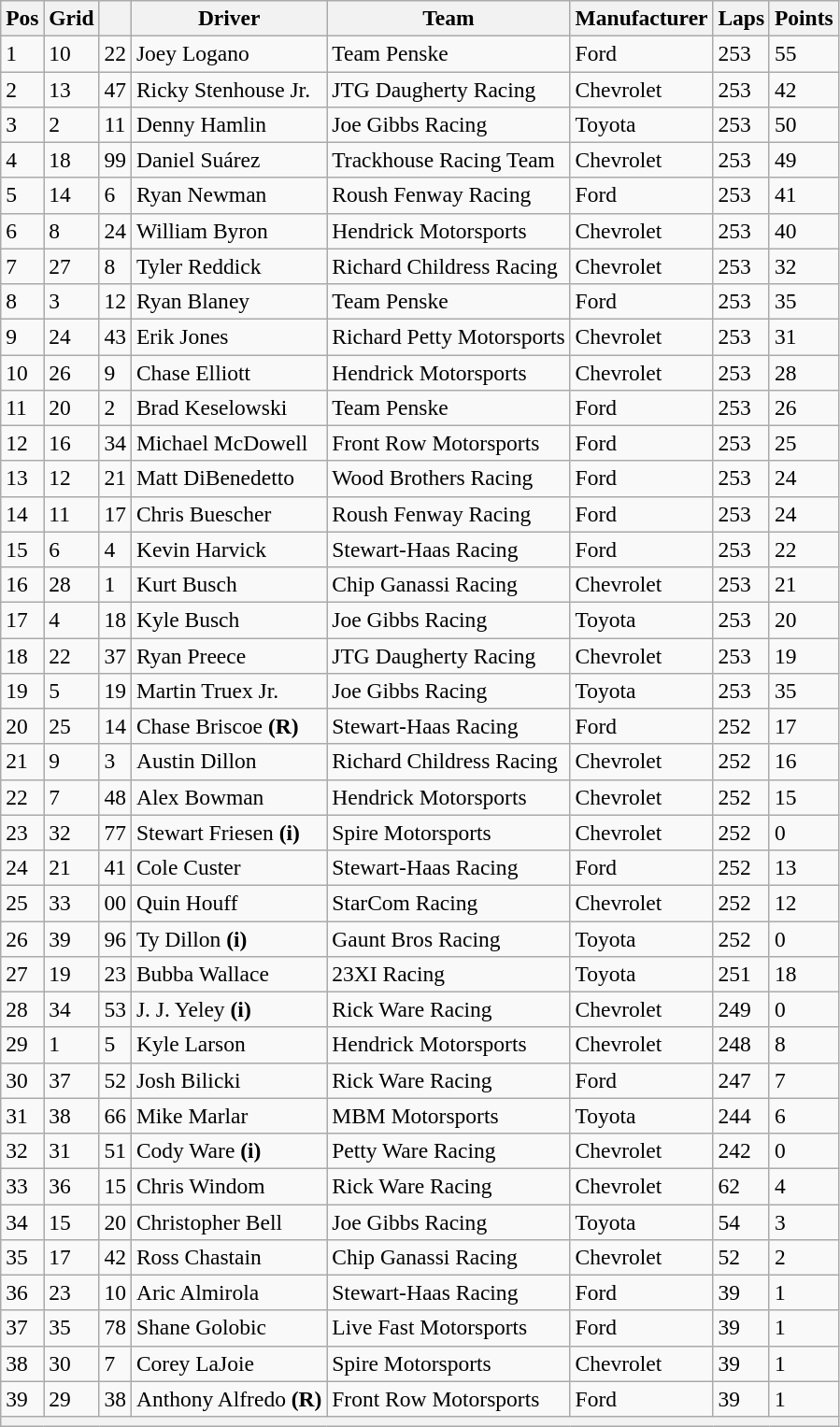<table class="wikitable" style="font-size:98%">
<tr>
<th>Pos</th>
<th>Grid</th>
<th></th>
<th>Driver</th>
<th>Team</th>
<th>Manufacturer</th>
<th>Laps</th>
<th>Points</th>
</tr>
<tr>
<td>1</td>
<td>10</td>
<td>22</td>
<td>Joey Logano</td>
<td>Team Penske</td>
<td>Ford</td>
<td>253</td>
<td>55</td>
</tr>
<tr>
<td>2</td>
<td>13</td>
<td>47</td>
<td>Ricky Stenhouse Jr.</td>
<td>JTG Daugherty Racing</td>
<td>Chevrolet</td>
<td>253</td>
<td>42</td>
</tr>
<tr>
<td>3</td>
<td>2</td>
<td>11</td>
<td>Denny Hamlin</td>
<td>Joe Gibbs Racing</td>
<td>Toyota</td>
<td>253</td>
<td>50</td>
</tr>
<tr>
<td>4</td>
<td>18</td>
<td>99</td>
<td>Daniel Suárez</td>
<td>Trackhouse Racing Team</td>
<td>Chevrolet</td>
<td>253</td>
<td>49</td>
</tr>
<tr>
<td>5</td>
<td>14</td>
<td>6</td>
<td>Ryan Newman</td>
<td>Roush Fenway Racing</td>
<td>Ford</td>
<td>253</td>
<td>41</td>
</tr>
<tr>
<td>6</td>
<td>8</td>
<td>24</td>
<td>William Byron</td>
<td>Hendrick Motorsports</td>
<td>Chevrolet</td>
<td>253</td>
<td>40</td>
</tr>
<tr>
<td>7</td>
<td>27</td>
<td>8</td>
<td>Tyler Reddick</td>
<td>Richard Childress Racing</td>
<td>Chevrolet</td>
<td>253</td>
<td>32</td>
</tr>
<tr>
<td>8</td>
<td>3</td>
<td>12</td>
<td>Ryan Blaney</td>
<td>Team Penske</td>
<td>Ford</td>
<td>253</td>
<td>35</td>
</tr>
<tr>
<td>9</td>
<td>24</td>
<td>43</td>
<td>Erik Jones</td>
<td>Richard Petty Motorsports</td>
<td>Chevrolet</td>
<td>253</td>
<td>31</td>
</tr>
<tr>
<td>10</td>
<td>26</td>
<td>9</td>
<td>Chase Elliott</td>
<td>Hendrick Motorsports</td>
<td>Chevrolet</td>
<td>253</td>
<td>28</td>
</tr>
<tr>
<td>11</td>
<td>20</td>
<td>2</td>
<td>Brad Keselowski</td>
<td>Team Penske</td>
<td>Ford</td>
<td>253</td>
<td>26</td>
</tr>
<tr>
<td>12</td>
<td>16</td>
<td>34</td>
<td>Michael McDowell</td>
<td>Front Row Motorsports</td>
<td>Ford</td>
<td>253</td>
<td>25</td>
</tr>
<tr>
<td>13</td>
<td>12</td>
<td>21</td>
<td>Matt DiBenedetto</td>
<td>Wood Brothers Racing</td>
<td>Ford</td>
<td>253</td>
<td>24</td>
</tr>
<tr>
<td>14</td>
<td>11</td>
<td>17</td>
<td>Chris Buescher</td>
<td>Roush Fenway Racing</td>
<td>Ford</td>
<td>253</td>
<td>24</td>
</tr>
<tr>
<td>15</td>
<td>6</td>
<td>4</td>
<td>Kevin Harvick</td>
<td>Stewart-Haas Racing</td>
<td>Ford</td>
<td>253</td>
<td>22</td>
</tr>
<tr>
<td>16</td>
<td>28</td>
<td>1</td>
<td>Kurt Busch</td>
<td>Chip Ganassi Racing</td>
<td>Chevrolet</td>
<td>253</td>
<td>21</td>
</tr>
<tr>
<td>17</td>
<td>4</td>
<td>18</td>
<td>Kyle Busch</td>
<td>Joe Gibbs Racing</td>
<td>Toyota</td>
<td>253</td>
<td>20</td>
</tr>
<tr>
<td>18</td>
<td>22</td>
<td>37</td>
<td>Ryan Preece</td>
<td>JTG Daugherty Racing</td>
<td>Chevrolet</td>
<td>253</td>
<td>19</td>
</tr>
<tr>
<td>19</td>
<td>5</td>
<td>19</td>
<td>Martin Truex Jr.</td>
<td>Joe Gibbs Racing</td>
<td>Toyota</td>
<td>253</td>
<td>35</td>
</tr>
<tr>
<td>20</td>
<td>25</td>
<td>14</td>
<td>Chase Briscoe <strong>(R)</strong></td>
<td>Stewart-Haas Racing</td>
<td>Ford</td>
<td>252</td>
<td>17</td>
</tr>
<tr>
<td>21</td>
<td>9</td>
<td>3</td>
<td>Austin Dillon</td>
<td>Richard Childress Racing</td>
<td>Chevrolet</td>
<td>252</td>
<td>16</td>
</tr>
<tr>
<td>22</td>
<td>7</td>
<td>48</td>
<td>Alex Bowman</td>
<td>Hendrick Motorsports</td>
<td>Chevrolet</td>
<td>252</td>
<td>15</td>
</tr>
<tr>
<td>23</td>
<td>32</td>
<td>77</td>
<td>Stewart Friesen <strong>(i)</strong></td>
<td>Spire Motorsports</td>
<td>Chevrolet</td>
<td>252</td>
<td>0</td>
</tr>
<tr>
<td>24</td>
<td>21</td>
<td>41</td>
<td>Cole Custer</td>
<td>Stewart-Haas Racing</td>
<td>Ford</td>
<td>252</td>
<td>13</td>
</tr>
<tr>
<td>25</td>
<td>33</td>
<td>00</td>
<td>Quin Houff</td>
<td>StarCom Racing</td>
<td>Chevrolet</td>
<td>252</td>
<td>12</td>
</tr>
<tr>
<td>26</td>
<td>39</td>
<td>96</td>
<td>Ty Dillon <strong>(i)</strong></td>
<td>Gaunt Bros Racing</td>
<td>Toyota</td>
<td>252</td>
<td>0</td>
</tr>
<tr>
<td>27</td>
<td>19</td>
<td>23</td>
<td>Bubba Wallace</td>
<td>23XI Racing</td>
<td>Toyota</td>
<td>251</td>
<td>18</td>
</tr>
<tr>
<td>28</td>
<td>34</td>
<td>53</td>
<td>J. J. Yeley <strong>(i)</strong></td>
<td>Rick Ware Racing</td>
<td>Chevrolet</td>
<td>249</td>
<td>0</td>
</tr>
<tr>
<td>29</td>
<td>1</td>
<td>5</td>
<td>Kyle Larson</td>
<td>Hendrick Motorsports</td>
<td>Chevrolet</td>
<td>248</td>
<td>8</td>
</tr>
<tr>
<td>30</td>
<td>37</td>
<td>52</td>
<td>Josh Bilicki</td>
<td>Rick Ware Racing</td>
<td>Ford</td>
<td>247</td>
<td>7</td>
</tr>
<tr>
<td>31</td>
<td>38</td>
<td>66</td>
<td>Mike Marlar</td>
<td>MBM Motorsports</td>
<td>Toyota</td>
<td>244</td>
<td>6</td>
</tr>
<tr>
<td>32</td>
<td>31</td>
<td>51</td>
<td>Cody Ware <strong>(i)</strong></td>
<td>Petty Ware Racing</td>
<td>Chevrolet</td>
<td>242</td>
<td>0</td>
</tr>
<tr>
<td>33</td>
<td>36</td>
<td>15</td>
<td>Chris Windom</td>
<td>Rick Ware Racing</td>
<td>Chevrolet</td>
<td>62</td>
<td>4</td>
</tr>
<tr>
<td>34</td>
<td>15</td>
<td>20</td>
<td>Christopher Bell</td>
<td>Joe Gibbs Racing</td>
<td>Toyota</td>
<td>54</td>
<td>3</td>
</tr>
<tr>
<td>35</td>
<td>17</td>
<td>42</td>
<td>Ross Chastain</td>
<td>Chip Ganassi Racing</td>
<td>Chevrolet</td>
<td>52</td>
<td>2</td>
</tr>
<tr>
<td>36</td>
<td>23</td>
<td>10</td>
<td>Aric Almirola</td>
<td>Stewart-Haas Racing</td>
<td>Ford</td>
<td>39</td>
<td>1</td>
</tr>
<tr>
<td>37</td>
<td>35</td>
<td>78</td>
<td>Shane Golobic</td>
<td>Live Fast Motorsports</td>
<td>Ford</td>
<td>39</td>
<td>1</td>
</tr>
<tr>
<td>38</td>
<td>30</td>
<td>7</td>
<td>Corey LaJoie</td>
<td>Spire Motorsports</td>
<td>Chevrolet</td>
<td>39</td>
<td>1</td>
</tr>
<tr>
<td>39</td>
<td>29</td>
<td>38</td>
<td>Anthony Alfredo <strong>(R)</strong></td>
<td>Front Row Motorsports</td>
<td>Ford</td>
<td>39</td>
<td>1</td>
</tr>
<tr>
<th colspan="8"></th>
</tr>
</table>
